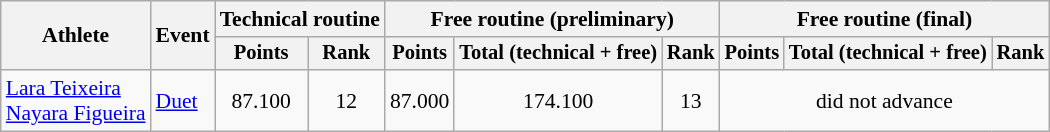<table class="wikitable" style="font-size:90%">
<tr>
<th rowspan="2">Athlete</th>
<th rowspan="2">Event</th>
<th colspan=2>Technical routine</th>
<th colspan=3>Free routine (preliminary)</th>
<th colspan=3>Free routine (final)</th>
</tr>
<tr style="font-size:95%">
<th>Points</th>
<th>Rank</th>
<th>Points</th>
<th>Total (technical + free)</th>
<th>Rank</th>
<th>Points</th>
<th>Total (technical + free)</th>
<th>Rank</th>
</tr>
<tr align=center>
<td align=left><a href='#'>Lara Teixeira</a><br><a href='#'>Nayara Figueira</a></td>
<td align=left><a href='#'>Duet</a></td>
<td>87.100</td>
<td>12</td>
<td>87.000</td>
<td>174.100</td>
<td>13</td>
<td colspan=3>did not advance</td>
</tr>
</table>
